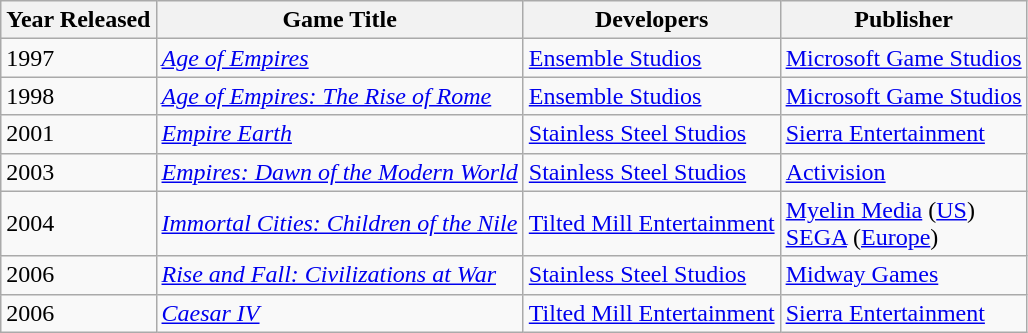<table class="wikitable">
<tr>
<th>Year Released</th>
<th>Game Title</th>
<th>Developers</th>
<th>Publisher</th>
</tr>
<tr>
<td>1997</td>
<td><em><a href='#'>Age of Empires</a></em></td>
<td><a href='#'>Ensemble Studios</a></td>
<td><a href='#'>Microsoft Game Studios</a></td>
</tr>
<tr>
<td>1998</td>
<td><em><a href='#'>Age of Empires: The Rise of Rome</a></em></td>
<td><a href='#'>Ensemble Studios</a></td>
<td><a href='#'>Microsoft Game Studios</a></td>
</tr>
<tr>
<td>2001</td>
<td><em><a href='#'>Empire Earth</a></em></td>
<td><a href='#'>Stainless Steel Studios</a></td>
<td><a href='#'>Sierra Entertainment</a></td>
</tr>
<tr>
<td>2003</td>
<td><em><a href='#'>Empires: Dawn of the Modern World</a></em></td>
<td><a href='#'>Stainless Steel Studios</a></td>
<td><a href='#'>Activision</a></td>
</tr>
<tr>
<td>2004</td>
<td><em><a href='#'>Immortal Cities: Children of the Nile</a></em></td>
<td><a href='#'>Tilted Mill Entertainment</a></td>
<td><a href='#'>Myelin Media</a> (<a href='#'>US</a>)<br><a href='#'>SEGA</a> (<a href='#'>Europe</a>)</td>
</tr>
<tr>
<td>2006</td>
<td><em><a href='#'>Rise and Fall: Civilizations at War</a></em></td>
<td><a href='#'>Stainless Steel Studios</a></td>
<td><a href='#'>Midway Games</a></td>
</tr>
<tr>
<td>2006</td>
<td><em><a href='#'>Caesar IV</a></em></td>
<td><a href='#'>Tilted Mill Entertainment</a></td>
<td><a href='#'>Sierra Entertainment</a></td>
</tr>
</table>
